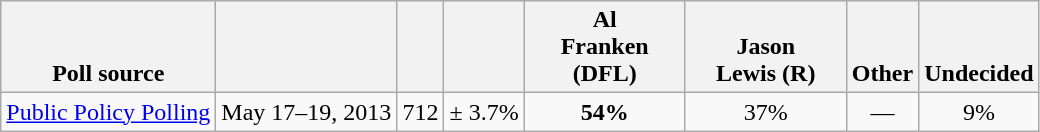<table class="wikitable" style="text-align:center">
<tr valign= bottom>
<th>Poll source</th>
<th></th>
<th></th>
<th></th>
<th style="width:100px;">Al<br>Franken (DFL)</th>
<th style="width:100px;">Jason<br>Lewis (R)</th>
<th>Other</th>
<th>Undecided</th>
</tr>
<tr>
<td align=left><a href='#'>Public Policy Polling</a></td>
<td>May 17–19, 2013</td>
<td>712</td>
<td>± 3.7%</td>
<td><strong>54%</strong></td>
<td>37%</td>
<td>—</td>
<td>9%</td>
</tr>
</table>
